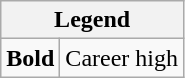<table class="wikitable mw-collapsible mw-collapsed">
<tr>
<th colspan="2">Legend</th>
</tr>
<tr>
<td><strong>Bold</strong></td>
<td>Career high</td>
</tr>
</table>
